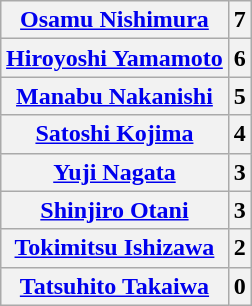<table class="wikitable" style="margin: 1em auto 1em auto">
<tr>
<th><a href='#'>Osamu Nishimura</a></th>
<th>7</th>
</tr>
<tr>
<th><a href='#'>Hiroyoshi Yamamoto</a></th>
<th>6</th>
</tr>
<tr>
<th><a href='#'>Manabu Nakanishi</a></th>
<th>5</th>
</tr>
<tr>
<th><a href='#'>Satoshi Kojima</a></th>
<th>4</th>
</tr>
<tr>
<th><a href='#'>Yuji Nagata</a></th>
<th>3</th>
</tr>
<tr>
<th><a href='#'>Shinjiro Otani</a></th>
<th>3</th>
</tr>
<tr>
<th><a href='#'>Tokimitsu Ishizawa</a></th>
<th>2</th>
</tr>
<tr>
<th><a href='#'>Tatsuhito Takaiwa</a></th>
<th>0</th>
</tr>
</table>
